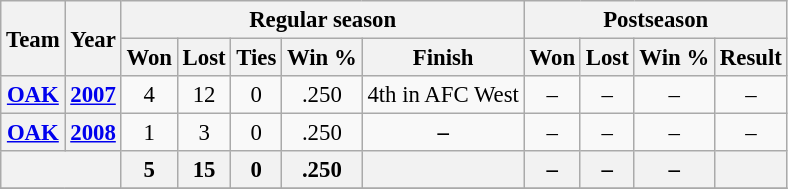<table class="wikitable" style="font-size: 95%; text-align:center;">
<tr>
<th rowspan="2">Team</th>
<th rowspan="2">Year</th>
<th colspan="5">Regular season</th>
<th colspan="4">Postseason</th>
</tr>
<tr>
<th>Won</th>
<th>Lost</th>
<th>Ties</th>
<th>Win %</th>
<th>Finish</th>
<th>Won</th>
<th>Lost</th>
<th>Win %</th>
<th>Result</th>
</tr>
<tr>
<th><a href='#'>OAK</a></th>
<th><a href='#'>2007</a></th>
<td>4</td>
<td>12</td>
<td>0</td>
<td>.250</td>
<td>4th in AFC West</td>
<td>–</td>
<td>–</td>
<td>–</td>
<td>–</td>
</tr>
<tr>
<th><a href='#'>OAK</a></th>
<th><a href='#'>2008</a></th>
<td>1</td>
<td>3</td>
<td>0</td>
<td>.250</td>
<td><strong>–</strong></td>
<td>–</td>
<td>–</td>
<td>–</td>
<td>–</td>
</tr>
<tr>
<th colspan="2"></th>
<th>5</th>
<th>15</th>
<th>0</th>
<th>.250</th>
<th></th>
<th>–</th>
<th>–</th>
<th>–</th>
<th></th>
</tr>
<tr>
</tr>
</table>
